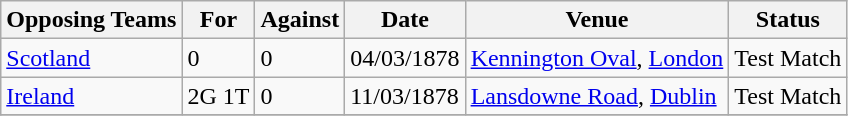<table class="wikitable">
<tr>
<th>Opposing Teams</th>
<th>For</th>
<th>Against</th>
<th>Date</th>
<th>Venue</th>
<th>Status</th>
</tr>
<tr>
<td><a href='#'>Scotland</a></td>
<td>0</td>
<td>0</td>
<td>04/03/1878</td>
<td><a href='#'>Kennington Oval</a>, <a href='#'>London</a></td>
<td>Test Match</td>
</tr>
<tr>
<td><a href='#'>Ireland</a></td>
<td>2G 1T</td>
<td>0</td>
<td>11/03/1878</td>
<td><a href='#'>Lansdowne Road</a>, <a href='#'>Dublin</a></td>
<td>Test Match</td>
</tr>
<tr>
</tr>
</table>
